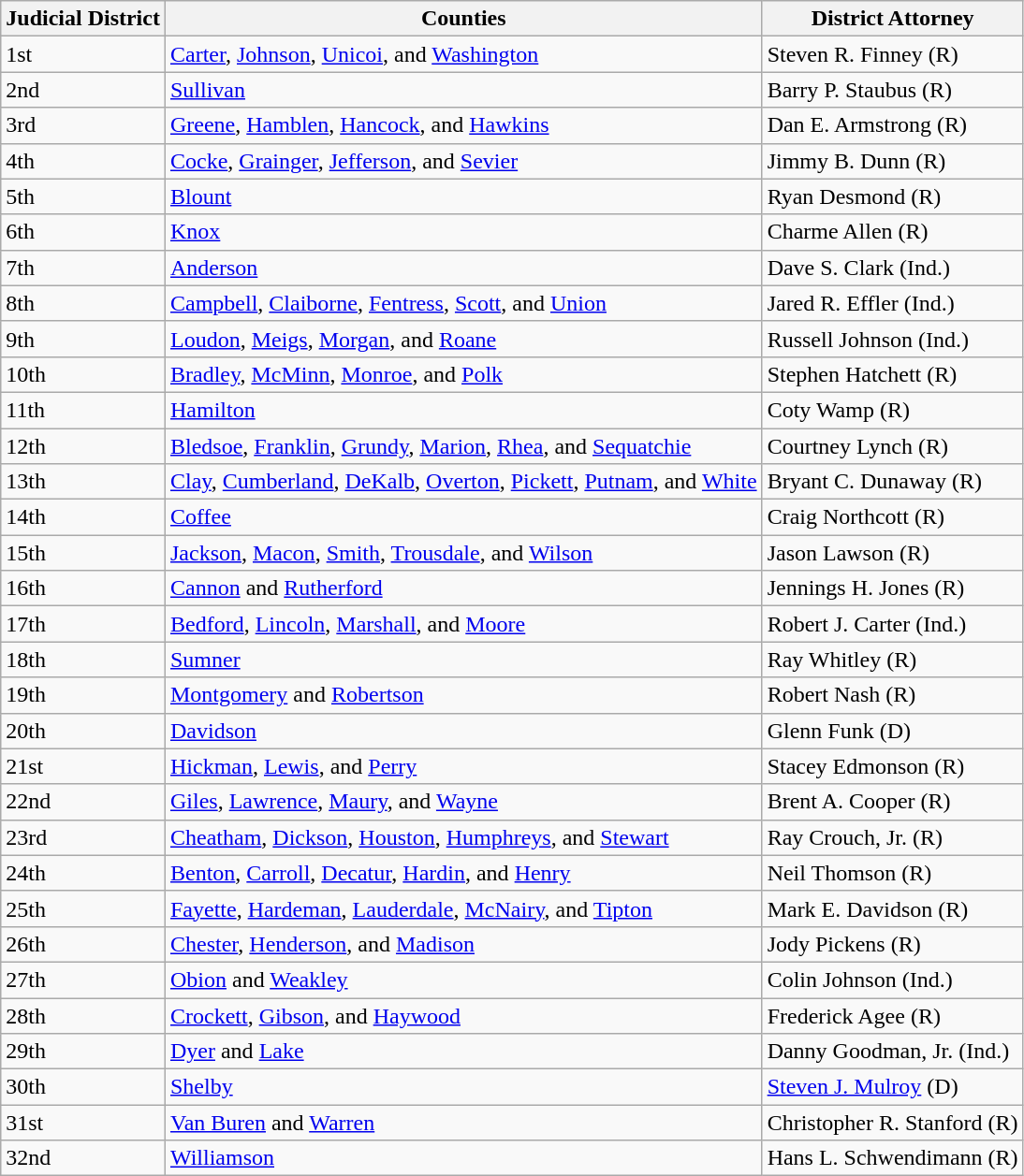<table class="wikitable">
<tr>
<th>Judicial District</th>
<th>Counties</th>
<th>District Attorney</th>
</tr>
<tr>
<td>1st</td>
<td><a href='#'>Carter</a>, <a href='#'>Johnson</a>, <a href='#'>Unicoi</a>, and <a href='#'>Washington</a></td>
<td>Steven R. Finney (R)</td>
</tr>
<tr>
<td>2nd</td>
<td><a href='#'>Sullivan</a></td>
<td>Barry P. Staubus (R)</td>
</tr>
<tr>
<td>3rd</td>
<td><a href='#'>Greene</a>, <a href='#'>Hamblen</a>, <a href='#'>Hancock</a>, and <a href='#'>Hawkins</a></td>
<td>Dan E. Armstrong (R)</td>
</tr>
<tr>
<td>4th</td>
<td><a href='#'>Cocke</a>, <a href='#'>Grainger</a>, <a href='#'>Jefferson</a>, and <a href='#'>Sevier</a></td>
<td>Jimmy B. Dunn (R)</td>
</tr>
<tr>
<td>5th</td>
<td><a href='#'>Blount</a></td>
<td>Ryan Desmond (R)</td>
</tr>
<tr>
<td>6th</td>
<td><a href='#'>Knox</a></td>
<td>Charme Allen (R)</td>
</tr>
<tr>
<td>7th</td>
<td><a href='#'>Anderson</a></td>
<td>Dave S. Clark (Ind.)</td>
</tr>
<tr>
<td>8th</td>
<td><a href='#'>Campbell</a>, <a href='#'>Claiborne</a>, <a href='#'>Fentress</a>, <a href='#'>Scott</a>, and <a href='#'>Union</a></td>
<td>Jared R. Effler (Ind.)</td>
</tr>
<tr>
<td>9th</td>
<td><a href='#'>Loudon</a>, <a href='#'>Meigs</a>, <a href='#'>Morgan</a>, and <a href='#'>Roane</a></td>
<td>Russell Johnson (Ind.)</td>
</tr>
<tr>
<td>10th</td>
<td><a href='#'>Bradley</a>, <a href='#'>McMinn</a>, <a href='#'>Monroe</a>, and <a href='#'>Polk</a></td>
<td>Stephen Hatchett (R)</td>
</tr>
<tr>
<td>11th</td>
<td><a href='#'>Hamilton</a></td>
<td>Coty Wamp (R)</td>
</tr>
<tr>
<td>12th</td>
<td><a href='#'>Bledsoe</a>, <a href='#'>Franklin</a>, <a href='#'>Grundy</a>, <a href='#'>Marion</a>, <a href='#'>Rhea</a>, and <a href='#'>Sequatchie</a></td>
<td>Courtney Lynch (R)</td>
</tr>
<tr>
<td>13th</td>
<td><a href='#'>Clay</a>, <a href='#'>Cumberland</a>, <a href='#'>DeKalb</a>, <a href='#'>Overton</a>, <a href='#'>Pickett</a>, <a href='#'>Putnam</a>, and <a href='#'>White</a></td>
<td>Bryant C. Dunaway (R)</td>
</tr>
<tr>
<td>14th</td>
<td><a href='#'>Coffee</a></td>
<td>Craig Northcott (R)</td>
</tr>
<tr>
<td>15th</td>
<td><a href='#'>Jackson</a>, <a href='#'>Macon</a>, <a href='#'>Smith</a>, <a href='#'>Trousdale</a>, and <a href='#'>Wilson</a></td>
<td>Jason Lawson (R)</td>
</tr>
<tr>
<td>16th</td>
<td><a href='#'>Cannon</a> and <a href='#'>Rutherford</a></td>
<td>Jennings H. Jones (R)</td>
</tr>
<tr>
<td>17th</td>
<td><a href='#'>Bedford</a>, <a href='#'>Lincoln</a>, <a href='#'>Marshall</a>, and <a href='#'>Moore</a></td>
<td>Robert J. Carter (Ind.)</td>
</tr>
<tr>
<td>18th</td>
<td><a href='#'>Sumner</a></td>
<td>Ray Whitley (R)</td>
</tr>
<tr>
<td>19th</td>
<td><a href='#'>Montgomery</a> and <a href='#'>Robertson</a></td>
<td>Robert Nash (R)</td>
</tr>
<tr>
<td>20th</td>
<td><a href='#'>Davidson</a></td>
<td>Glenn Funk (D)</td>
</tr>
<tr>
<td>21st</td>
<td><a href='#'>Hickman</a>, <a href='#'>Lewis</a>, and <a href='#'>Perry</a></td>
<td>Stacey Edmonson (R)</td>
</tr>
<tr>
<td>22nd</td>
<td><a href='#'>Giles</a>, <a href='#'>Lawrence</a>, <a href='#'>Maury</a>, and <a href='#'>Wayne</a></td>
<td>Brent A. Cooper (R)</td>
</tr>
<tr>
<td>23rd</td>
<td><a href='#'>Cheatham</a>, <a href='#'>Dickson</a>, <a href='#'>Houston</a>, <a href='#'>Humphreys</a>, and <a href='#'>Stewart</a></td>
<td>Ray Crouch, Jr. (R)</td>
</tr>
<tr>
<td>24th</td>
<td><a href='#'>Benton</a>, <a href='#'>Carroll</a>, <a href='#'>Decatur</a>, <a href='#'>Hardin</a>, and <a href='#'>Henry</a></td>
<td>Neil Thomson (R)</td>
</tr>
<tr>
<td>25th</td>
<td><a href='#'>Fayette</a>, <a href='#'>Hardeman</a>, <a href='#'>Lauderdale</a>, <a href='#'>McNairy</a>, and <a href='#'>Tipton</a></td>
<td>Mark E. Davidson (R)</td>
</tr>
<tr>
<td>26th</td>
<td><a href='#'>Chester</a>, <a href='#'>Henderson</a>, and <a href='#'>Madison</a></td>
<td>Jody Pickens (R)</td>
</tr>
<tr>
<td>27th</td>
<td><a href='#'>Obion</a> and <a href='#'>Weakley</a></td>
<td>Colin Johnson (Ind.)</td>
</tr>
<tr>
<td>28th</td>
<td><a href='#'>Crockett</a>, <a href='#'>Gibson</a>, and <a href='#'>Haywood</a></td>
<td>Frederick Agee (R)</td>
</tr>
<tr>
<td>29th</td>
<td><a href='#'>Dyer</a> and <a href='#'>Lake</a></td>
<td>Danny Goodman, Jr. (Ind.)</td>
</tr>
<tr>
<td>30th</td>
<td><a href='#'>Shelby</a></td>
<td><a href='#'>Steven J. Mulroy</a> (D)</td>
</tr>
<tr>
<td>31st</td>
<td><a href='#'>Van Buren</a> and <a href='#'>Warren</a></td>
<td>Christopher R. Stanford (R)</td>
</tr>
<tr>
<td>32nd</td>
<td><a href='#'>Williamson</a></td>
<td>Hans L. Schwendimann (R)</td>
</tr>
</table>
